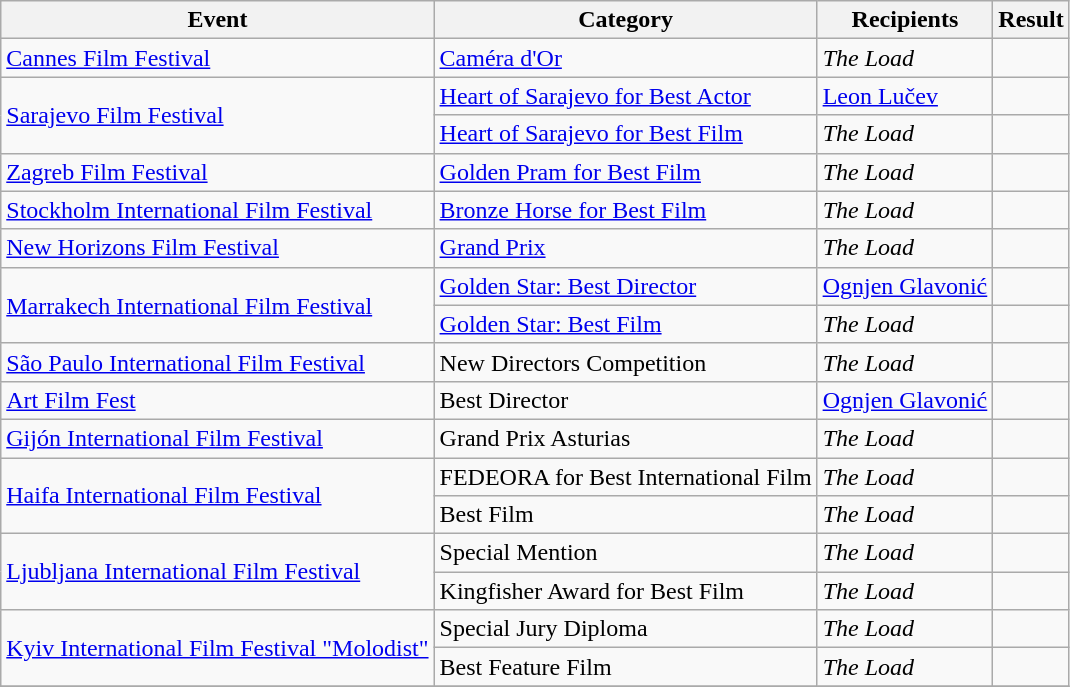<table class="wikitable sortable">
<tr>
<th>Event</th>
<th>Category</th>
<th>Recipients</th>
<th>Result</th>
</tr>
<tr>
<td><a href='#'>Cannes Film Festival</a></td>
<td><a href='#'>Caméra d'Or</a></td>
<td><em>The Load</em></td>
<td></td>
</tr>
<tr>
<td rowspan="2"><a href='#'>Sarajevo Film Festival</a></td>
<td><a href='#'>Heart of Sarajevo for Best Actor</a></td>
<td><a href='#'>Leon Lučev</a></td>
<td></td>
</tr>
<tr>
<td><a href='#'>Heart of Sarajevo for Best Film</a></td>
<td><em>The Load</em></td>
<td></td>
</tr>
<tr>
<td><a href='#'>Zagreb Film Festival</a></td>
<td><a href='#'>Golden Pram for Best Film</a></td>
<td><em>The Load</em></td>
<td></td>
</tr>
<tr>
<td><a href='#'>Stockholm International Film Festival</a></td>
<td><a href='#'>Bronze Horse for Best Film</a></td>
<td><em>The Load</em></td>
<td></td>
</tr>
<tr>
<td><a href='#'>New Horizons Film Festival</a></td>
<td><a href='#'>Grand Prix</a></td>
<td><em>The Load</em></td>
<td></td>
</tr>
<tr>
<td rowspan="2"><a href='#'>Marrakech International Film Festival</a></td>
<td><a href='#'>Golden Star: Best Director</a></td>
<td><a href='#'>Ognjen Glavonić</a></td>
<td></td>
</tr>
<tr>
<td><a href='#'>Golden Star: Best Film</a></td>
<td><em>The Load</em></td>
<td></td>
</tr>
<tr>
<td><a href='#'>São Paulo International Film Festival</a></td>
<td>New Directors Competition</td>
<td><em>The Load</em></td>
<td></td>
</tr>
<tr>
<td><a href='#'>Art Film Fest</a></td>
<td>Best Director</td>
<td><a href='#'>Ognjen Glavonić</a></td>
<td></td>
</tr>
<tr>
<td><a href='#'>Gijón International Film Festival</a></td>
<td>Grand Prix Asturias</td>
<td><em>The Load</em></td>
<td></td>
</tr>
<tr>
<td rowspan="2"><a href='#'>Haifa International Film Festival</a></td>
<td>FEDEORA for Best International Film</td>
<td><em>The Load</em></td>
<td></td>
</tr>
<tr>
<td>Best Film</td>
<td><em>The Load</em></td>
<td></td>
</tr>
<tr>
<td rowspan="2"><a href='#'>Ljubljana International Film Festival</a></td>
<td>Special Mention</td>
<td><em>The Load</em></td>
<td></td>
</tr>
<tr>
<td>Kingfisher Award for Best Film</td>
<td><em>The Load</em></td>
<td></td>
</tr>
<tr>
<td rowspan="2"><a href='#'>Kyiv International Film Festival "Molodist"</a></td>
<td>Special Jury Diploma</td>
<td><em>The Load</em></td>
<td></td>
</tr>
<tr>
<td>Best Feature Film</td>
<td><em>The Load</em></td>
<td></td>
</tr>
<tr>
</tr>
</table>
